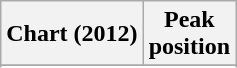<table class="wikitable sortable">
<tr>
<th>Chart (2012)</th>
<th>Peak<br>position</th>
</tr>
<tr>
</tr>
<tr>
</tr>
<tr>
</tr>
<tr>
</tr>
<tr>
</tr>
</table>
